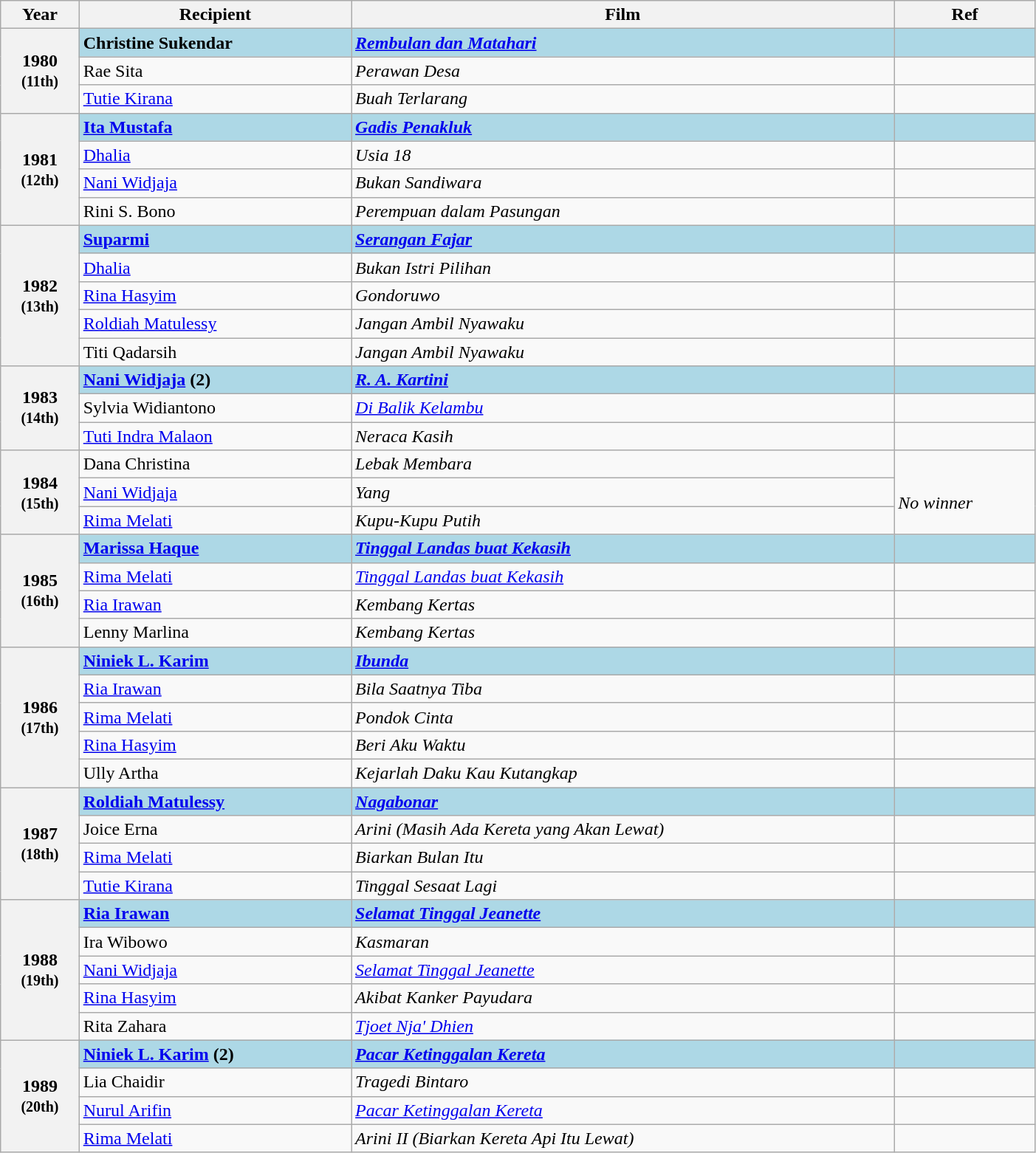<table class="wikitable plainrowheaders sortable" style="width: 74%;">
<tr>
<th scope="col">Year</th>
<th scope="col">Recipient</th>
<th scope="col">Film</th>
<th scope="col" class="unsortable">Ref</th>
</tr>
<tr>
<th scope="row" rowspan="3" style="text-align:center;"><strong>1980</strong><br><small>(11th)</small></th>
<td scope="row" style="background:lightblue;"><strong>Christine Sukendar</strong></td>
<td style="background:lightblue;"><strong><em><a href='#'>Rembulan dan Matahari</a></em></strong></td>
<td style="background:lightblue;"></td>
</tr>
<tr>
<td scope="row">Rae Sita</td>
<td><em>Perawan Desa</em></td>
<td></td>
</tr>
<tr>
<td scope="row"><a href='#'>Tutie Kirana</a></td>
<td><em>Buah Terlarang</em></td>
<td></td>
</tr>
<tr>
<th scope="row" rowspan="4" style="text-align:center;"><strong>1981</strong><br><small>(12th)</small></th>
<td scope="row" style="background:lightblue;"><strong><a href='#'>Ita Mustafa</a></strong></td>
<td style="background:lightblue;"><strong><em><a href='#'>Gadis Penakluk</a></em></strong></td>
<td style="background:lightblue;"></td>
</tr>
<tr>
<td scope="row"><a href='#'>Dhalia</a></td>
<td><em>Usia 18</em></td>
<td></td>
</tr>
<tr>
<td scope="row"><a href='#'>Nani Widjaja</a></td>
<td><em>Bukan Sandiwara</em></td>
<td></td>
</tr>
<tr>
<td scope="row">Rini S. Bono</td>
<td><em>Perempuan dalam Pasungan</em></td>
<td></td>
</tr>
<tr>
<th scope="row" rowspan="5" style="text-align:center;"><strong>1982</strong><br><small>(13th)</small></th>
<td scope="row" style="background:lightblue;"><strong><a href='#'>Suparmi</a></strong></td>
<td style="background:lightblue;"><strong><em><a href='#'>Serangan Fajar</a></em></strong></td>
<td style="background:lightblue;"></td>
</tr>
<tr>
<td scope="row"><a href='#'>Dhalia</a></td>
<td><em>Bukan Istri Pilihan</em></td>
<td></td>
</tr>
<tr>
<td scope="row"><a href='#'>Rina Hasyim</a></td>
<td><em>Gondoruwo</em></td>
<td></td>
</tr>
<tr>
<td scope="row"><a href='#'>Roldiah Matulessy</a></td>
<td><em>Jangan Ambil Nyawaku</em></td>
<td></td>
</tr>
<tr>
<td scope="row">Titi Qadarsih</td>
<td><em>Jangan Ambil Nyawaku</em></td>
<td></td>
</tr>
<tr>
<th scope="row" rowspan="3" style="text-align:center;"><strong>1983</strong><br><small>(14th)</small></th>
<td scope="row" style="background:lightblue;"><strong><a href='#'>Nani Widjaja</a> (2)</strong></td>
<td style="background:lightblue;"><strong><em><a href='#'>R. A. Kartini</a></em></strong></td>
<td style="background:lightblue;"></td>
</tr>
<tr>
<td scope="row">Sylvia Widiantono</td>
<td><em><a href='#'>Di Balik Kelambu</a></em></td>
<td></td>
</tr>
<tr>
<td scope="row"><a href='#'>Tuti Indra Malaon</a></td>
<td><em>Neraca Kasih</em></td>
<td></td>
</tr>
<tr>
<th scope="row" rowspan="3" style="text-align:center;"><strong>1984</strong><br><small>(15th)</small></th>
<td scope="row">Dana Christina</td>
<td><em>Lebak Membara</em></td>
<td rowspan="3"><br><em>No winner</em></td>
</tr>
<tr>
<td scope="row"><a href='#'>Nani Widjaja</a></td>
<td><em>Yang</em></td>
</tr>
<tr>
<td scope="row"><a href='#'>Rima Melati</a></td>
<td><em>Kupu-Kupu Putih</em></td>
</tr>
<tr>
<th scope="row" rowspan="4" style="text-align:center;"><strong>1985</strong><br><small>(16th)</small></th>
<td scope="row" style="background:lightblue;"><strong><a href='#'>Marissa Haque</a></strong></td>
<td style="background:lightblue;"><strong><em><a href='#'>Tinggal Landas buat Kekasih</a></em></strong></td>
<td style="background:lightblue;"></td>
</tr>
<tr>
<td scope="row"><a href='#'>Rima Melati</a></td>
<td><em><a href='#'>Tinggal Landas buat Kekasih</a></em></td>
<td></td>
</tr>
<tr>
<td scope="row"><a href='#'>Ria Irawan</a></td>
<td><em>Kembang Kertas</em></td>
<td></td>
</tr>
<tr>
<td scope="row">Lenny Marlina</td>
<td><em>Kembang Kertas</em></td>
<td></td>
</tr>
<tr>
<th scope="row" rowspan="5" style="text-align:center;"><strong>1986</strong><br><small>(17th)</small></th>
<td scope="row" style="background:lightblue;"><strong><a href='#'>Niniek L. Karim</a></strong></td>
<td style="background:lightblue;"><strong><em><a href='#'>Ibunda</a></em></strong></td>
<td style="background:lightblue;"></td>
</tr>
<tr>
<td scope="row"><a href='#'>Ria Irawan</a></td>
<td><em>Bila Saatnya Tiba</em></td>
<td></td>
</tr>
<tr>
<td scope="row"><a href='#'>Rima Melati</a></td>
<td><em>Pondok Cinta</em></td>
<td></td>
</tr>
<tr>
<td scope="row"><a href='#'>Rina Hasyim</a></td>
<td><em>Beri Aku Waktu</em></td>
<td></td>
</tr>
<tr>
<td scope="row">Ully Artha</td>
<td><em>Kejarlah Daku Kau Kutangkap</em></td>
<td></td>
</tr>
<tr>
<th scope="row" rowspan="4" style="text-align:center;"><strong>1987</strong><br><small>(18th)</small></th>
<td scope="row" style="background:lightblue;"><strong><a href='#'>Roldiah Matulessy</a></strong></td>
<td style="background:lightblue;"><strong><em><a href='#'>Nagabonar</a></em></strong></td>
<td style="background:lightblue;"></td>
</tr>
<tr>
<td scope="row">Joice Erna</td>
<td><em>Arini (Masih Ada Kereta yang Akan Lewat)</em></td>
<td></td>
</tr>
<tr>
<td scope="row"><a href='#'>Rima Melati</a></td>
<td><em>Biarkan Bulan Itu</em></td>
<td></td>
</tr>
<tr>
<td scope="row"><a href='#'>Tutie Kirana</a></td>
<td><em>Tinggal Sesaat Lagi</em></td>
<td></td>
</tr>
<tr>
<th scope="row" rowspan="5" style="text-align:center;"><strong>1988</strong><br><small>(19th)</small></th>
<td scope="row" style="background:lightblue;"><strong><a href='#'>Ria Irawan</a></strong></td>
<td style="background:lightblue;"><strong><em><a href='#'>Selamat Tinggal Jeanette</a></em></strong></td>
<td style="background:lightblue;"></td>
</tr>
<tr>
<td scope="row">Ira Wibowo</td>
<td><em>Kasmaran</em></td>
<td></td>
</tr>
<tr>
<td scope="row"><a href='#'>Nani Widjaja</a></td>
<td><em><a href='#'>Selamat Tinggal Jeanette</a></em></td>
<td></td>
</tr>
<tr>
<td scope="row"><a href='#'>Rina Hasyim</a></td>
<td><em>Akibat Kanker Payudara</em></td>
<td></td>
</tr>
<tr>
<td scope="row">Rita Zahara</td>
<td><em><a href='#'>Tjoet Nja' Dhien</a></em></td>
<td></td>
</tr>
<tr>
<th scope="row" rowspan="4" style="text-align:center;"><strong>1989</strong><br><small>(20th)</small></th>
<td scope="row" style="background:lightblue;"><strong><a href='#'>Niniek L. Karim</a> (2)</strong></td>
<td style="background:lightblue;"><strong><em><a href='#'>Pacar Ketinggalan Kereta</a></em></strong></td>
<td style="background:lightblue;"></td>
</tr>
<tr>
<td scope="row">Lia Chaidir</td>
<td><em>Tragedi Bintaro</em></td>
<td></td>
</tr>
<tr>
<td scope="row"><a href='#'>Nurul Arifin</a></td>
<td><em><a href='#'>Pacar Ketinggalan Kereta</a></em></td>
<td></td>
</tr>
<tr>
<td scope="row"><a href='#'>Rima Melati</a></td>
<td><em>Arini II (Biarkan Kereta Api Itu Lewat)</em></td>
<td></td>
</tr>
</table>
